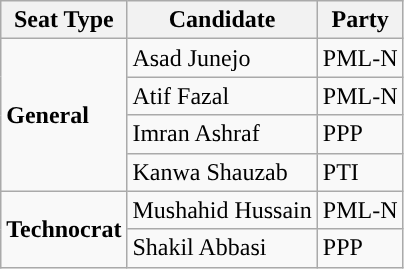<table class="wikitable">
<tr>
<th>Seat Type</th>
<th>Candidate</th>
<th>Party</th>
</tr>
<tr>
<td rowspan="4"><strong>General</strong></td>
<td style="background:">Asad Junejo</td>
<td style="background:">PML-N</td>
</tr>
<tr>
<td style="background:">Atif Fazal</td>
<td style="background:">PML-N</td>
</tr>
<tr>
<td style="background:">Imran Ashraf</td>
<td style="background:">PPP</td>
</tr>
<tr>
<td style="background:">Kanwa Shauzab</td>
<td style="background:">PTI</td>
</tr>
<tr>
<td rowspan="2"><strong>Technocrat</strong></td>
<td style="background:">Mushahid Hussain</td>
<td style="background:">PML-N</td>
</tr>
<tr>
<td style="background:">Shakil Abbasi</td>
<td style="background:">PPP</td>
</tr>
</table>
